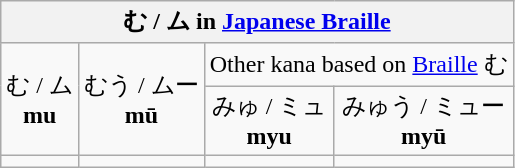<table class="wikitable nowrap" style="text-align:center">
<tr>
<th colspan=4>む / ム in <a href='#'>Japanese Braille</a></th>
</tr>
<tr>
<td rowspan=2>む / ム <br><strong>mu</strong></td>
<td rowspan=2>むう / ムー <br><strong>mū</strong></td>
<td colspan=2>Other kana based on <a href='#'>Braille</a> む</td>
</tr>
<tr>
<td>みゅ / ミュ <br><strong>myu</strong></td>
<td>みゅう / ミュー <br><strong>myū</strong></td>
</tr>
<tr>
<td></td>
<td></td>
<td></td>
<td></td>
</tr>
</table>
